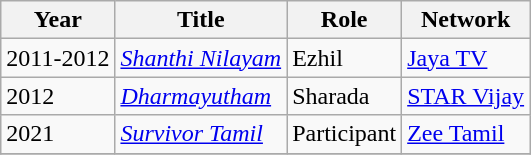<table Class ="wikitable sortable">
<tr>
<th>Year</th>
<th>Title</th>
<th>Role</th>
<th>Network</th>
</tr>
<tr>
<td>2011-2012</td>
<td><em><a href='#'>Shanthi Nilayam</a></em></td>
<td>Ezhil</td>
<td><a href='#'>Jaya TV</a></td>
</tr>
<tr>
<td>2012</td>
<td><em><a href='#'>Dharmayutham</a></em></td>
<td>Sharada</td>
<td><a href='#'>STAR Vijay</a></td>
</tr>
<tr>
<td>2021</td>
<td><em><a href='#'>Survivor Tamil</a></em></td>
<td>Participant</td>
<td><a href='#'>Zee Tamil</a></td>
</tr>
<tr>
</tr>
</table>
